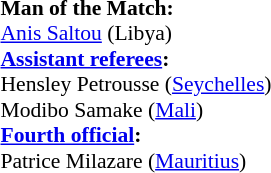<table style="width:100%; font-size:90%;">
<tr>
<td><br><strong>Man of the Match:</strong>
<br><a href='#'>Anis Saltou</a> (Libya)<br><strong><a href='#'>Assistant referees</a>:</strong>
<br>Hensley Petrousse (<a href='#'>Seychelles</a>)
<br>Modibo Samake (<a href='#'>Mali</a>)
<br><strong><a href='#'>Fourth official</a>:</strong>
<br>Patrice Milazare (<a href='#'>Mauritius</a>)</td>
</tr>
</table>
